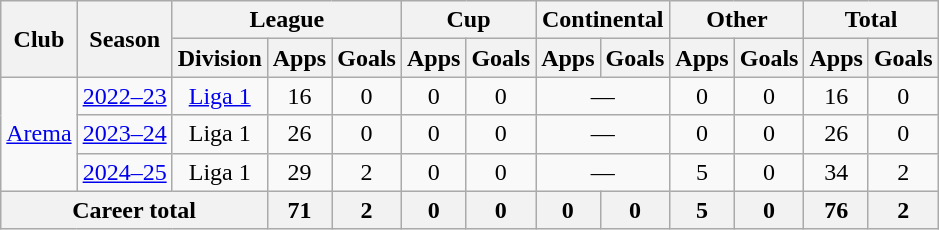<table class="wikitable" style="text-align:center">
<tr>
<th rowspan="2">Club</th>
<th rowspan="2">Season</th>
<th colspan="3">League</th>
<th colspan="2">Cup</th>
<th colspan="2">Continental</th>
<th colspan="2">Other</th>
<th colspan="2">Total</th>
</tr>
<tr>
<th>Division</th>
<th>Apps</th>
<th>Goals</th>
<th>Apps</th>
<th>Goals</th>
<th>Apps</th>
<th>Goals</th>
<th>Apps</th>
<th>Goals</th>
<th>Apps</th>
<th>Goals</th>
</tr>
<tr>
<td rowspan="3"><a href='#'>Arema</a></td>
<td><a href='#'>2022–23</a></td>
<td><a href='#'>Liga 1</a></td>
<td>16</td>
<td>0</td>
<td>0</td>
<td>0</td>
<td colspan="2">—</td>
<td>0</td>
<td>0</td>
<td>16</td>
<td>0</td>
</tr>
<tr>
<td><a href='#'>2023–24</a></td>
<td>Liga 1</td>
<td>26</td>
<td>0</td>
<td>0</td>
<td>0</td>
<td colspan="2">—</td>
<td>0</td>
<td>0</td>
<td>26</td>
<td>0</td>
</tr>
<tr>
<td><a href='#'>2024–25</a></td>
<td>Liga 1</td>
<td>29</td>
<td>2</td>
<td>0</td>
<td>0</td>
<td colspan="2">—</td>
<td>5</td>
<td>0</td>
<td>34</td>
<td>2</td>
</tr>
<tr>
<th colspan="3">Career total</th>
<th>71</th>
<th>2</th>
<th>0</th>
<th>0</th>
<th>0</th>
<th>0</th>
<th>5</th>
<th>0</th>
<th>76</th>
<th>2</th>
</tr>
</table>
